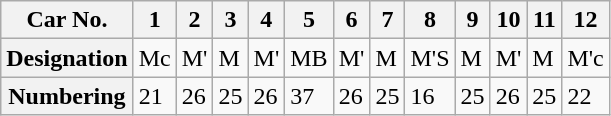<table class="wikitable">
<tr>
<th>Car No.</th>
<th>1</th>
<th>2</th>
<th>3</th>
<th>4</th>
<th>5</th>
<th>6</th>
<th>7</th>
<th>8</th>
<th>9</th>
<th>10</th>
<th>11</th>
<th>12</th>
</tr>
<tr>
<th>Designation</th>
<td>Mc</td>
<td>M'</td>
<td>M</td>
<td>M'</td>
<td>MB</td>
<td>M'</td>
<td>M</td>
<td>M'S</td>
<td>M</td>
<td>M'</td>
<td>M</td>
<td>M'c</td>
</tr>
<tr>
<th>Numbering</th>
<td>21</td>
<td>26</td>
<td>25</td>
<td>26</td>
<td>37</td>
<td>26</td>
<td>25</td>
<td>16</td>
<td>25</td>
<td>26</td>
<td>25</td>
<td>22</td>
</tr>
</table>
